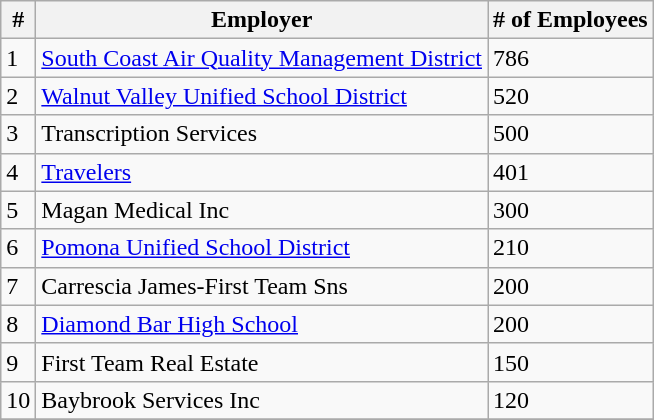<table class="wikitable">
<tr>
<th>#</th>
<th>Employer</th>
<th># of Employees</th>
</tr>
<tr>
<td>1</td>
<td><a href='#'>South Coast Air Quality Management District</a></td>
<td>786</td>
</tr>
<tr>
<td>2</td>
<td><a href='#'>Walnut Valley Unified School District</a></td>
<td>520</td>
</tr>
<tr>
<td>3</td>
<td>Transcription Services</td>
<td>500</td>
</tr>
<tr>
<td>4</td>
<td><a href='#'>Travelers</a></td>
<td>401</td>
</tr>
<tr>
<td>5</td>
<td>Magan Medical Inc</td>
<td>300</td>
</tr>
<tr>
<td>6</td>
<td><a href='#'>Pomona Unified School District</a></td>
<td>210</td>
</tr>
<tr>
<td>7</td>
<td>Carrescia James-First Team Sns</td>
<td>200</td>
</tr>
<tr>
<td>8</td>
<td><a href='#'>Diamond Bar High School</a></td>
<td>200</td>
</tr>
<tr>
<td>9</td>
<td>First Team Real Estate</td>
<td>150</td>
</tr>
<tr>
<td>10</td>
<td>Baybrook Services Inc</td>
<td>120</td>
</tr>
<tr>
</tr>
</table>
